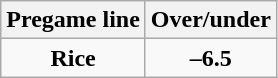<table class="wikitable" style="margin-right: auto; margin-right: auto; border: none;">
<tr align="center">
<th style=>Pregame line</th>
<th style=>Over/under</th>
</tr>
<tr align="center">
<td><strong>Rice</strong></td>
<td><strong>–6.5</strong></td>
</tr>
</table>
